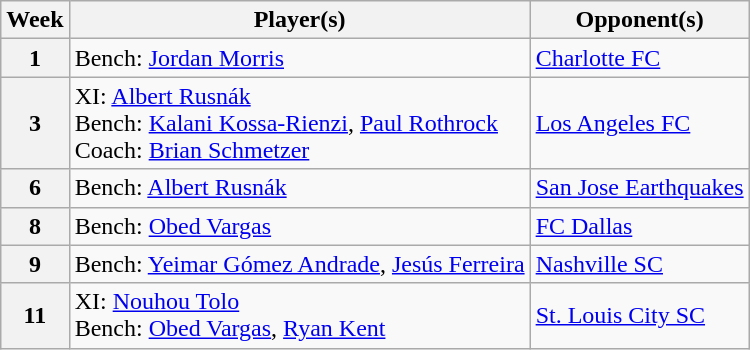<table class="wikitable plainrowheaders">
<tr>
<th scope=col>Week</th>
<th scope=col>Player(s)</th>
<th scope=col>Opponent(s)</th>
</tr>
<tr>
<th align="center">1</th>
<td>Bench: <a href='#'>Jordan Morris</a></td>
<td><a href='#'>Charlotte FC</a></td>
</tr>
<tr>
<th align="center">3</th>
<td>XI: <a href='#'>Albert Rusnák</a><br>Bench: <a href='#'>Kalani Kossa-Rienzi</a>, <a href='#'>Paul Rothrock</a><br>Coach: <a href='#'>Brian Schmetzer</a></td>
<td><a href='#'>Los Angeles FC</a></td>
</tr>
<tr>
<th align="center">6</th>
<td>Bench: <a href='#'>Albert Rusnák</a></td>
<td><a href='#'>San Jose Earthquakes</a></td>
</tr>
<tr>
<th align="center">8</th>
<td>Bench: <a href='#'>Obed Vargas</a></td>
<td><a href='#'>FC Dallas</a></td>
</tr>
<tr>
<th align="center">9</th>
<td>Bench: <a href='#'>Yeimar Gómez Andrade</a>, <a href='#'>Jesús Ferreira</a></td>
<td><a href='#'>Nashville SC</a></td>
</tr>
<tr>
<th align="center">11</th>
<td>XI: <a href='#'>Nouhou Tolo</a><br>Bench: <a href='#'>Obed Vargas</a>, <a href='#'>Ryan Kent</a></td>
<td><a href='#'>St. Louis City SC</a></td>
</tr>
</table>
